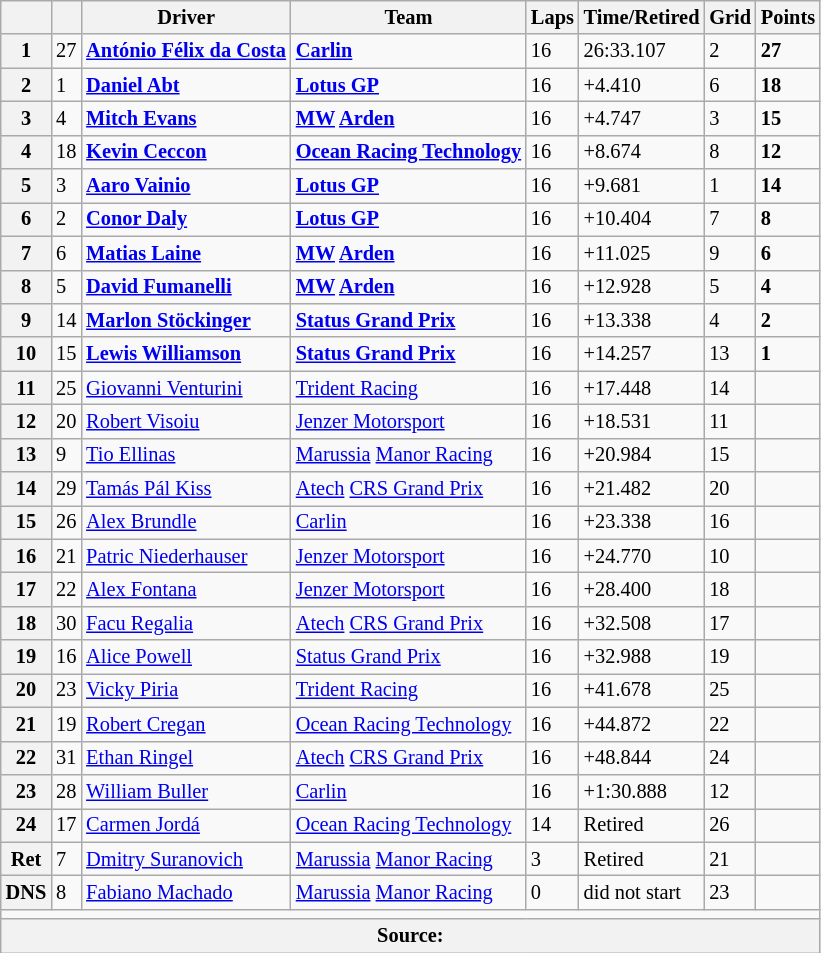<table class="wikitable" style="font-size:85%">
<tr>
<th></th>
<th></th>
<th>Driver</th>
<th>Team</th>
<th>Laps</th>
<th>Time/Retired</th>
<th>Grid</th>
<th>Points</th>
</tr>
<tr>
<th>1</th>
<td>27</td>
<td><strong> <a href='#'>António Félix da Costa</a></strong></td>
<td><strong><a href='#'>Carlin</a></strong></td>
<td>16</td>
<td>26:33.107</td>
<td>2</td>
<td><strong>27 </strong></td>
</tr>
<tr>
<th>2</th>
<td>1</td>
<td><strong> <a href='#'>Daniel Abt</a></strong></td>
<td><strong><a href='#'>Lotus GP</a></strong></td>
<td>16</td>
<td>+4.410</td>
<td>6</td>
<td><strong>18</strong></td>
</tr>
<tr>
<th>3</th>
<td>4</td>
<td><strong> <a href='#'>Mitch Evans</a></strong></td>
<td><strong><a href='#'>MW</a> <a href='#'>Arden</a></strong></td>
<td>16</td>
<td>+4.747</td>
<td>3</td>
<td><strong>15</strong></td>
</tr>
<tr>
<th>4</th>
<td>18</td>
<td><strong> <a href='#'>Kevin Ceccon</a></strong></td>
<td><strong><a href='#'>Ocean Racing Technology</a></strong></td>
<td>16</td>
<td>+8.674</td>
<td>8</td>
<td><strong>12</strong></td>
</tr>
<tr>
<th>5</th>
<td>3</td>
<td><strong> <a href='#'>Aaro Vainio</a></strong></td>
<td><strong><a href='#'>Lotus GP</a></strong></td>
<td>16</td>
<td>+9.681</td>
<td>1</td>
<td><strong>14 </strong></td>
</tr>
<tr>
<th>6</th>
<td>2</td>
<td><strong> <a href='#'>Conor Daly</a></strong></td>
<td><strong><a href='#'>Lotus GP</a></strong></td>
<td>16</td>
<td>+10.404</td>
<td>7</td>
<td><strong>8</strong></td>
</tr>
<tr>
<th>7</th>
<td>6</td>
<td><strong> <a href='#'>Matias Laine</a></strong></td>
<td><strong><a href='#'>MW</a> <a href='#'>Arden</a></strong></td>
<td>16</td>
<td>+11.025</td>
<td>9</td>
<td><strong>6</strong></td>
</tr>
<tr>
<th>8</th>
<td>5</td>
<td><strong> <a href='#'>David Fumanelli</a></strong></td>
<td><strong><a href='#'>MW</a> <a href='#'>Arden</a></strong></td>
<td>16</td>
<td>+12.928</td>
<td>5</td>
<td><strong>4</strong></td>
</tr>
<tr>
<th>9</th>
<td>14</td>
<td><strong> <a href='#'>Marlon Stöckinger</a></strong></td>
<td><strong><a href='#'>Status Grand Prix</a></strong></td>
<td>16</td>
<td>+13.338</td>
<td>4</td>
<td><strong>2</strong></td>
</tr>
<tr>
<th>10</th>
<td>15</td>
<td><strong> <a href='#'>Lewis Williamson</a></strong></td>
<td><strong><a href='#'>Status Grand Prix</a></strong></td>
<td>16</td>
<td>+14.257</td>
<td>13</td>
<td><strong>1</strong></td>
</tr>
<tr>
<th>11</th>
<td>25</td>
<td> <a href='#'>Giovanni Venturini</a></td>
<td><a href='#'>Trident Racing</a></td>
<td>16</td>
<td>+17.448</td>
<td>14</td>
<td></td>
</tr>
<tr>
<th>12</th>
<td>20</td>
<td> <a href='#'>Robert Visoiu</a></td>
<td><a href='#'>Jenzer Motorsport</a></td>
<td>16</td>
<td>+18.531</td>
<td>11</td>
<td></td>
</tr>
<tr>
<th>13</th>
<td>9</td>
<td> <a href='#'>Tio Ellinas</a></td>
<td><a href='#'>Marussia</a> <a href='#'>Manor Racing</a></td>
<td>16</td>
<td>+20.984</td>
<td>15</td>
<td></td>
</tr>
<tr>
<th>14</th>
<td>29</td>
<td> <a href='#'>Tamás Pál Kiss</a></td>
<td><a href='#'>Atech</a> <a href='#'>CRS Grand Prix</a></td>
<td>16</td>
<td>+21.482</td>
<td>20</td>
<td></td>
</tr>
<tr>
<th>15</th>
<td>26</td>
<td> <a href='#'>Alex Brundle</a></td>
<td><a href='#'>Carlin</a></td>
<td>16</td>
<td>+23.338</td>
<td>16</td>
<td></td>
</tr>
<tr>
<th>16</th>
<td>21</td>
<td> <a href='#'>Patric Niederhauser</a></td>
<td><a href='#'>Jenzer Motorsport</a></td>
<td>16</td>
<td>+24.770</td>
<td>10</td>
<td></td>
</tr>
<tr>
<th>17</th>
<td>22</td>
<td> <a href='#'>Alex Fontana</a></td>
<td><a href='#'>Jenzer Motorsport</a></td>
<td>16</td>
<td>+28.400</td>
<td>18</td>
<td></td>
</tr>
<tr>
<th>18</th>
<td>30</td>
<td> <a href='#'>Facu Regalia</a></td>
<td><a href='#'>Atech</a> <a href='#'>CRS Grand Prix</a></td>
<td>16</td>
<td>+32.508</td>
<td>17</td>
<td></td>
</tr>
<tr>
<th>19</th>
<td>16</td>
<td> <a href='#'>Alice Powell</a></td>
<td><a href='#'>Status Grand Prix</a></td>
<td>16</td>
<td>+32.988</td>
<td>19</td>
<td></td>
</tr>
<tr>
<th>20</th>
<td>23</td>
<td> <a href='#'>Vicky Piria</a></td>
<td><a href='#'>Trident Racing</a></td>
<td>16</td>
<td>+41.678</td>
<td>25</td>
<td></td>
</tr>
<tr>
<th>21</th>
<td>19</td>
<td> <a href='#'>Robert Cregan</a></td>
<td><a href='#'>Ocean Racing Technology</a></td>
<td>16</td>
<td>+44.872</td>
<td>22</td>
<td></td>
</tr>
<tr>
<th>22</th>
<td>31</td>
<td> <a href='#'>Ethan Ringel</a></td>
<td><a href='#'>Atech</a> <a href='#'>CRS Grand Prix</a></td>
<td>16</td>
<td>+48.844</td>
<td>24</td>
<td></td>
</tr>
<tr>
<th>23</th>
<td>28</td>
<td> <a href='#'>William Buller</a></td>
<td><a href='#'>Carlin</a></td>
<td>16</td>
<td>+1:30.888</td>
<td>12</td>
<td></td>
</tr>
<tr>
<th>24</th>
<td>17</td>
<td> <a href='#'>Carmen Jordá</a></td>
<td><a href='#'>Ocean Racing Technology</a></td>
<td>14</td>
<td>Retired</td>
<td>26</td>
<td></td>
</tr>
<tr>
<th>Ret</th>
<td>7</td>
<td> <a href='#'>Dmitry Suranovich</a></td>
<td><a href='#'>Marussia</a> <a href='#'>Manor Racing</a></td>
<td>3</td>
<td>Retired</td>
<td>21</td>
<td></td>
</tr>
<tr>
<th>DNS</th>
<td>8</td>
<td> <a href='#'>Fabiano Machado</a></td>
<td><a href='#'>Marussia</a> <a href='#'>Manor Racing</a></td>
<td>0</td>
<td>did not start</td>
<td>23</td>
<td></td>
</tr>
<tr>
<td colspan=8></td>
</tr>
<tr>
<th colspan=8>Source:</th>
</tr>
</table>
